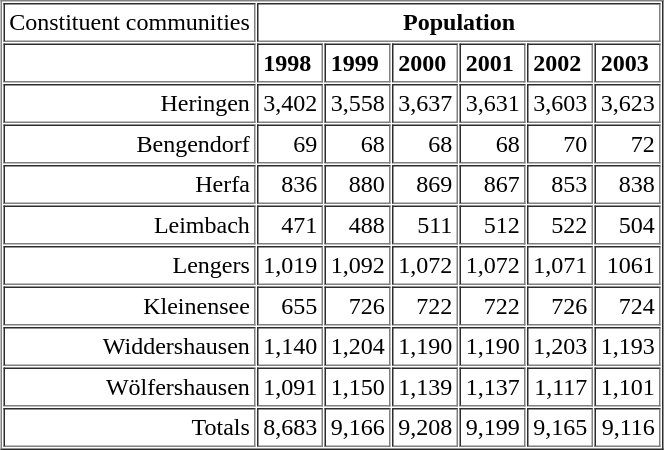<table align="center" border="1" cellpadding="3" cellspacing="1">
<tr align="center">
<td>Constituent communities</td>
<th colspan="6">Population</th>
</tr>
<tr --->
<td> </td>
<td><strong>1998</strong></td>
<td><strong>1999</strong></td>
<td><strong>2000</strong></td>
<td><strong>2001</strong></td>
<td><strong>2002</strong></td>
<td><strong>2003</strong></td>
</tr>
<tr --- align="right">
<td>Heringen</td>
<td>3,402</td>
<td>3,558</td>
<td>3,637</td>
<td>3,631</td>
<td>3,603</td>
<td>3,623</td>
</tr>
<tr --- align="right">
<td>Bengendorf</td>
<td>69</td>
<td>68</td>
<td>68</td>
<td>68</td>
<td>70</td>
<td>72</td>
</tr>
<tr --- align="right">
<td>Herfa</td>
<td>836</td>
<td>880</td>
<td>869</td>
<td>867</td>
<td>853</td>
<td>838</td>
</tr>
<tr --- align="right">
<td>Leimbach</td>
<td>471</td>
<td>488</td>
<td>511</td>
<td>512</td>
<td>522</td>
<td>504</td>
</tr>
<tr --- align="right">
<td>Lengers</td>
<td>1,019</td>
<td>1,092</td>
<td>1,072</td>
<td>1,072</td>
<td>1,071</td>
<td>1061</td>
</tr>
<tr --- align="right">
<td>Kleinensee</td>
<td>655</td>
<td>726</td>
<td>722</td>
<td>722</td>
<td>726</td>
<td>724</td>
</tr>
<tr --- align="right">
<td>Widdershausen</td>
<td>1,140</td>
<td>1,204</td>
<td>1,190</td>
<td>1,190</td>
<td>1,203</td>
<td>1,193</td>
</tr>
<tr --- align="right">
<td>Wölfershausen</td>
<td>1,091</td>
<td>1,150</td>
<td>1,139</td>
<td>1,137</td>
<td>1,117</td>
<td>1,101</td>
</tr>
<tr --- align="right">
<td>Totals</td>
<td>8,683</td>
<td>9,166</td>
<td>9,208</td>
<td>9,199</td>
<td>9,165</td>
<td>9,116</td>
</tr>
</table>
